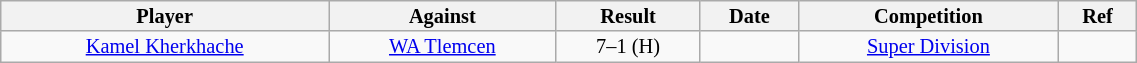<table class="wikitable sortable alternance"  style="font-size:85%; text-align:center; line-height:14px; width:60%;">
<tr>
<th>Player</th>
<th>Against</th>
<th>Result</th>
<th>Date</th>
<th>Competition</th>
<th>Ref</th>
</tr>
<tr>
<td> <a href='#'>Kamel Kherkhache</a></td>
<td><a href='#'>WA Tlemcen</a></td>
<td>7–1 (H)</td>
<td></td>
<td><a href='#'>Super Division</a></td>
<td></td>
</tr>
</table>
